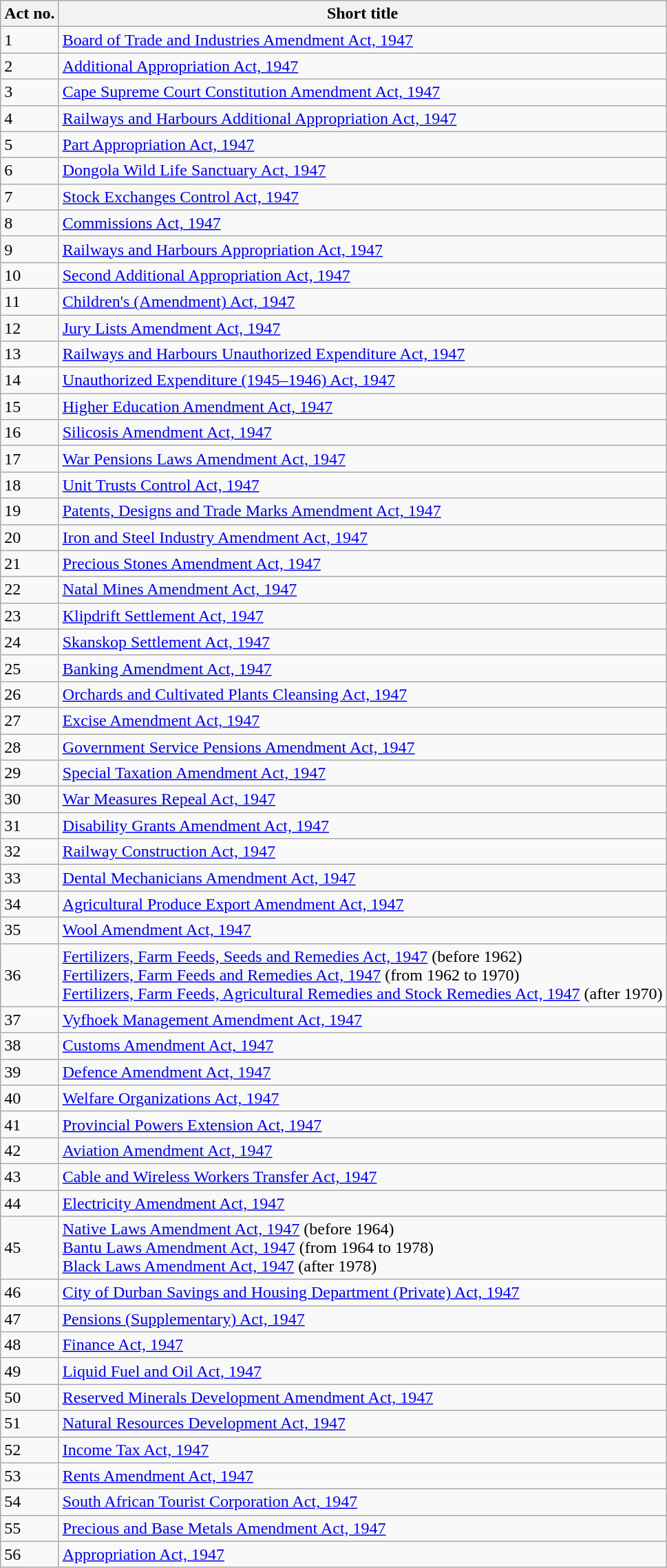<table class="wikitable sortable">
<tr>
<th>Act no.</th>
<th>Short title</th>
</tr>
<tr>
<td>1</td>
<td><a href='#'>Board of Trade and Industries Amendment Act, 1947</a></td>
</tr>
<tr>
<td>2</td>
<td><a href='#'>Additional Appropriation Act, 1947</a></td>
</tr>
<tr>
<td>3</td>
<td><a href='#'>Cape Supreme Court Constitution Amendment Act, 1947</a></td>
</tr>
<tr>
<td>4</td>
<td><a href='#'>Railways and Harbours Additional Appropriation Act, 1947</a></td>
</tr>
<tr>
<td>5</td>
<td><a href='#'>Part Appropriation Act, 1947</a></td>
</tr>
<tr>
<td>6</td>
<td><a href='#'>Dongola Wild Life Sanctuary Act, 1947</a></td>
</tr>
<tr>
<td>7</td>
<td><a href='#'>Stock Exchanges Control Act, 1947</a></td>
</tr>
<tr>
<td>8</td>
<td><a href='#'>Commissions Act, 1947</a></td>
</tr>
<tr>
<td>9</td>
<td><a href='#'>Railways and Harbours Appropriation Act, 1947</a></td>
</tr>
<tr>
<td>10</td>
<td><a href='#'>Second Additional Appropriation Act, 1947</a></td>
</tr>
<tr>
<td>11</td>
<td><a href='#'>Children's (Amendment) Act, 1947</a></td>
</tr>
<tr>
<td>12</td>
<td><a href='#'>Jury Lists Amendment Act, 1947</a></td>
</tr>
<tr>
<td>13</td>
<td><a href='#'>Railways and Harbours Unauthorized Expenditure Act, 1947</a></td>
</tr>
<tr>
<td>14</td>
<td><a href='#'>Unauthorized Expenditure (1945–1946) Act, 1947</a></td>
</tr>
<tr>
<td>15</td>
<td><a href='#'>Higher Education Amendment Act, 1947</a></td>
</tr>
<tr>
<td>16</td>
<td><a href='#'>Silicosis Amendment Act, 1947</a></td>
</tr>
<tr>
<td>17</td>
<td><a href='#'>War Pensions Laws Amendment Act, 1947</a></td>
</tr>
<tr>
<td>18</td>
<td><a href='#'>Unit Trusts Control Act, 1947</a></td>
</tr>
<tr>
<td>19</td>
<td><a href='#'>Patents, Designs and Trade Marks Amendment Act, 1947</a></td>
</tr>
<tr>
<td>20</td>
<td><a href='#'>Iron and Steel Industry Amendment Act, 1947</a></td>
</tr>
<tr>
<td>21</td>
<td><a href='#'>Precious Stones Amendment Act, 1947</a></td>
</tr>
<tr>
<td>22</td>
<td><a href='#'>Natal Mines Amendment Act, 1947</a></td>
</tr>
<tr>
<td>23</td>
<td><a href='#'>Klipdrift Settlement Act, 1947</a></td>
</tr>
<tr>
<td>24</td>
<td><a href='#'>Skanskop Settlement Act, 1947</a></td>
</tr>
<tr>
<td>25</td>
<td><a href='#'>Banking Amendment Act, 1947</a></td>
</tr>
<tr>
<td>26</td>
<td><a href='#'>Orchards and Cultivated Plants Cleansing Act, 1947</a></td>
</tr>
<tr>
<td>27</td>
<td><a href='#'>Excise Amendment Act, 1947</a></td>
</tr>
<tr>
<td>28</td>
<td><a href='#'>Government Service Pensions Amendment Act, 1947</a></td>
</tr>
<tr>
<td>29</td>
<td><a href='#'>Special Taxation Amendment Act, 1947</a></td>
</tr>
<tr>
<td>30</td>
<td><a href='#'>War Measures Repeal Act, 1947</a></td>
</tr>
<tr>
<td>31</td>
<td><a href='#'>Disability Grants Amendment Act, 1947</a></td>
</tr>
<tr>
<td>32</td>
<td><a href='#'>Railway Construction Act, 1947</a></td>
</tr>
<tr>
<td>33</td>
<td><a href='#'>Dental Mechanicians Amendment Act, 1947</a></td>
</tr>
<tr>
<td>34</td>
<td><a href='#'>Agricultural Produce Export Amendment Act, 1947</a></td>
</tr>
<tr>
<td>35</td>
<td><a href='#'>Wool Amendment Act, 1947</a></td>
</tr>
<tr>
<td>36</td>
<td><a href='#'>Fertilizers, Farm Feeds, Seeds and Remedies Act, 1947</a> (before 1962) <br><a href='#'>Fertilizers, Farm Feeds and Remedies Act, 1947</a> (from 1962 to 1970) <br><a href='#'>Fertilizers, Farm Feeds, Agricultural Remedies and Stock Remedies Act, 1947</a> (after 1970)</td>
</tr>
<tr>
<td>37</td>
<td><a href='#'>Vyfhoek Management Amendment Act, 1947</a></td>
</tr>
<tr>
<td>38</td>
<td><a href='#'>Customs Amendment Act, 1947</a></td>
</tr>
<tr>
<td>39</td>
<td><a href='#'>Defence Amendment Act, 1947</a></td>
</tr>
<tr>
<td>40</td>
<td><a href='#'>Welfare Organizations Act, 1947</a></td>
</tr>
<tr>
<td>41</td>
<td><a href='#'>Provincial Powers Extension Act, 1947</a></td>
</tr>
<tr>
<td>42</td>
<td><a href='#'>Aviation Amendment Act, 1947</a></td>
</tr>
<tr>
<td>43</td>
<td><a href='#'>Cable and Wireless Workers Transfer Act, 1947</a></td>
</tr>
<tr>
<td>44</td>
<td><a href='#'>Electricity Amendment Act, 1947</a></td>
</tr>
<tr>
<td>45</td>
<td><a href='#'>Native Laws Amendment Act, 1947</a> (before 1964) <br><a href='#'>Bantu Laws Amendment Act, 1947</a> (from 1964 to 1978) <br><a href='#'>Black Laws Amendment Act, 1947</a> (after 1978)</td>
</tr>
<tr>
<td>46</td>
<td><a href='#'>City of Durban Savings and Housing Department (Private) Act, 1947</a></td>
</tr>
<tr>
<td>47</td>
<td><a href='#'>Pensions (Supplementary) Act, 1947</a></td>
</tr>
<tr>
<td>48</td>
<td><a href='#'>Finance Act, 1947</a></td>
</tr>
<tr>
<td>49</td>
<td><a href='#'>Liquid Fuel and Oil Act, 1947</a></td>
</tr>
<tr>
<td>50</td>
<td><a href='#'>Reserved Minerals Development Amendment Act, 1947</a></td>
</tr>
<tr>
<td>51</td>
<td><a href='#'>Natural Resources Development Act, 1947</a></td>
</tr>
<tr>
<td>52</td>
<td><a href='#'>Income Tax Act, 1947</a></td>
</tr>
<tr>
<td>53</td>
<td><a href='#'>Rents Amendment Act, 1947</a></td>
</tr>
<tr>
<td>54</td>
<td><a href='#'>South African Tourist Corporation Act, 1947</a></td>
</tr>
<tr>
<td>55</td>
<td><a href='#'>Precious and Base Metals Amendment Act, 1947</a></td>
</tr>
<tr>
<td>56</td>
<td><a href='#'>Appropriation Act, 1947</a></td>
</tr>
</table>
